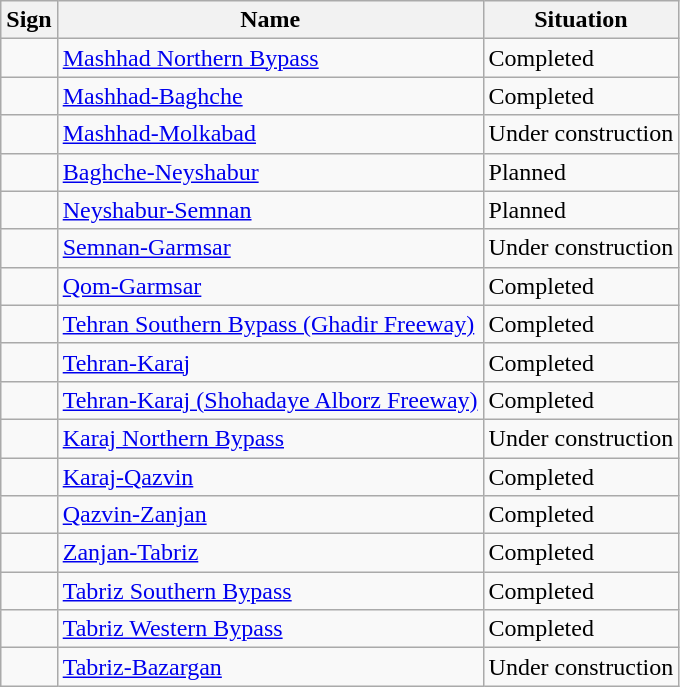<table class="wikitable">
<tr>
<th>Sign</th>
<th>Name</th>
<th>Situation</th>
</tr>
<tr>
<td></td>
<td><a href='#'>Mashhad Northern Bypass</a></td>
<td>Completed</td>
</tr>
<tr>
<td></td>
<td><a href='#'>Mashhad-Baghche</a></td>
<td>Completed</td>
</tr>
<tr>
<td></td>
<td><a href='#'>Mashhad-Molkabad</a></td>
<td>Under construction</td>
</tr>
<tr>
<td></td>
<td><a href='#'>Baghche-Neyshabur</a></td>
<td>Planned</td>
</tr>
<tr>
<td></td>
<td><a href='#'>Neyshabur-Semnan</a></td>
<td>Planned</td>
</tr>
<tr>
<td></td>
<td><a href='#'>Semnan-Garmsar</a></td>
<td>Under construction</td>
</tr>
<tr>
<td></td>
<td><a href='#'>Qom-Garmsar</a></td>
<td>Completed</td>
</tr>
<tr>
<td></td>
<td><a href='#'>Tehran Southern Bypass (Ghadir Freeway)</a></td>
<td>Completed</td>
</tr>
<tr>
<td></td>
<td><a href='#'>Tehran-Karaj</a></td>
<td>Completed</td>
</tr>
<tr>
<td></td>
<td><a href='#'>Tehran-Karaj (Shohadaye Alborz Freeway)</a></td>
<td>Completed</td>
</tr>
<tr>
<td></td>
<td><a href='#'>Karaj Northern Bypass</a></td>
<td>Under construction</td>
</tr>
<tr>
<td></td>
<td><a href='#'>Karaj-Qazvin</a></td>
<td>Completed</td>
</tr>
<tr>
<td></td>
<td><a href='#'>Qazvin-Zanjan</a></td>
<td>Completed</td>
</tr>
<tr>
<td></td>
<td><a href='#'>Zanjan-Tabriz</a></td>
<td>Completed</td>
</tr>
<tr>
<td></td>
<td><a href='#'>Tabriz Southern Bypass</a></td>
<td>Completed</td>
</tr>
<tr>
<td></td>
<td><a href='#'>Tabriz Western Bypass</a></td>
<td>Completed</td>
</tr>
<tr>
<td></td>
<td><a href='#'>Tabriz-Bazargan</a></td>
<td>Under construction</td>
</tr>
</table>
